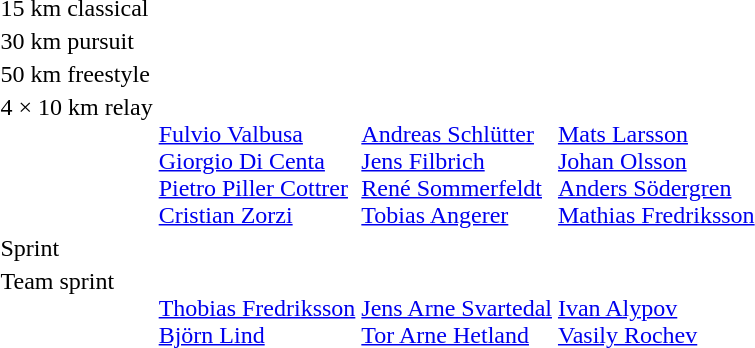<table>
<tr valign="top">
<td>15 km classical <br></td>
<td></td>
<td></td>
<td></td>
</tr>
<tr valign="top">
<td>30 km pursuit <br></td>
<td></td>
<td></td>
<td></td>
</tr>
<tr valign="top">
<td>50 km freestyle <br></td>
<td></td>
<td></td>
<td></td>
</tr>
<tr valign="top">
<td>4 × 10 km relay <br></td>
<td><br><a href='#'>Fulvio Valbusa</a><br><a href='#'>Giorgio Di Centa</a><br><a href='#'>Pietro Piller Cottrer</a><br><a href='#'>Cristian Zorzi</a></td>
<td><br><a href='#'>Andreas Schlütter</a><br><a href='#'>Jens Filbrich</a><br><a href='#'>René Sommerfeldt</a><br><a href='#'>Tobias Angerer</a></td>
<td><br><a href='#'>Mats Larsson</a> <br> <a href='#'>Johan Olsson</a><br><a href='#'>Anders Södergren</a><br><a href='#'>Mathias Fredriksson</a></td>
</tr>
<tr valign="top">
<td>Sprint <br></td>
<td></td>
<td></td>
<td></td>
</tr>
<tr valign="top">
<td>Team sprint <br></td>
<td><br><a href='#'>Thobias Fredriksson</a><br><a href='#'>Björn Lind</a></td>
<td><br><a href='#'>Jens Arne Svartedal</a><br><a href='#'>Tor Arne Hetland</a></td>
<td><br><a href='#'>Ivan Alypov</a><br><a href='#'>Vasily Rochev</a></td>
</tr>
</table>
